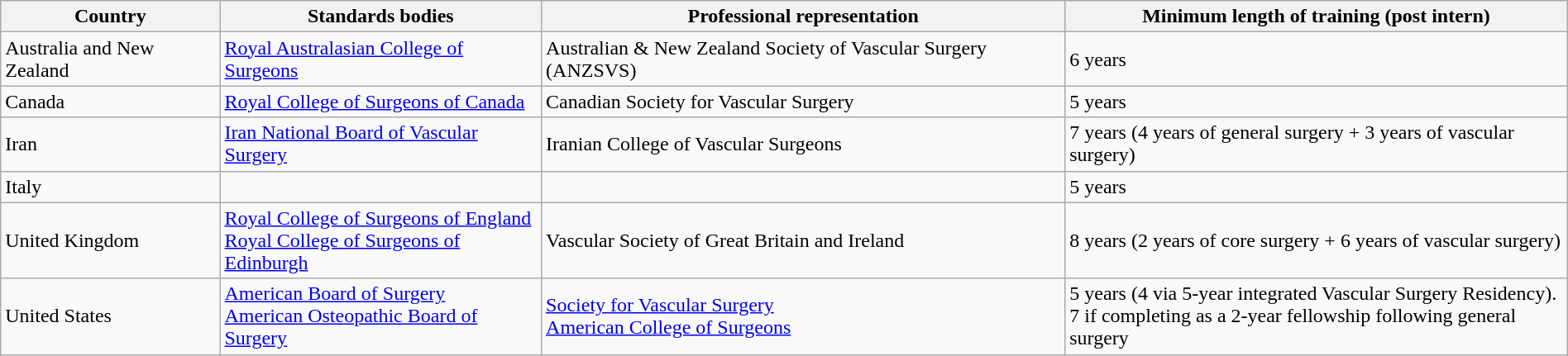<table class="wikitable" style="margin: 1em auto 1em auto">
<tr>
<th>Country</th>
<th>Standards bodies</th>
<th>Professional representation</th>
<th>Minimum length of training (post intern)</th>
</tr>
<tr>
<td>Australia and New Zealand</td>
<td><a href='#'>Royal Australasian College of Surgeons</a></td>
<td>Australian & New Zealand Society of Vascular Surgery (ANZSVS)</td>
<td>6 years</td>
</tr>
<tr>
<td>Canada</td>
<td><a href='#'>Royal College of Surgeons of Canada</a></td>
<td>Canadian Society for Vascular Surgery</td>
<td>5 years</td>
</tr>
<tr>
<td>Iran</td>
<td><a href='#'>Iran National Board of Vascular Surgery</a></td>
<td>Iranian College of Vascular Surgeons</td>
<td>7 years (4 years of general surgery + 3 years of vascular surgery)</td>
</tr>
<tr>
<td>Italy</td>
<td></td>
<td></td>
<td>5 years</td>
</tr>
<tr>
<td>United Kingdom</td>
<td><a href='#'>Royal College of Surgeons of England</a><br><a href='#'>Royal College of Surgeons of Edinburgh</a></td>
<td>Vascular Society of Great Britain and Ireland</td>
<td>8 years (2 years of core surgery + 6 years of vascular surgery)</td>
</tr>
<tr>
<td>United States</td>
<td><a href='#'>American Board of Surgery</a><br><a href='#'>American Osteopathic Board of Surgery</a></td>
<td><a href='#'>Society for Vascular Surgery</a><br><a href='#'>American College of Surgeons</a></td>
<td>5 years (4 via 5-year integrated Vascular Surgery Residency).<br>7 if completing as a 2-year fellowship following general surgery</td>
</tr>
</table>
